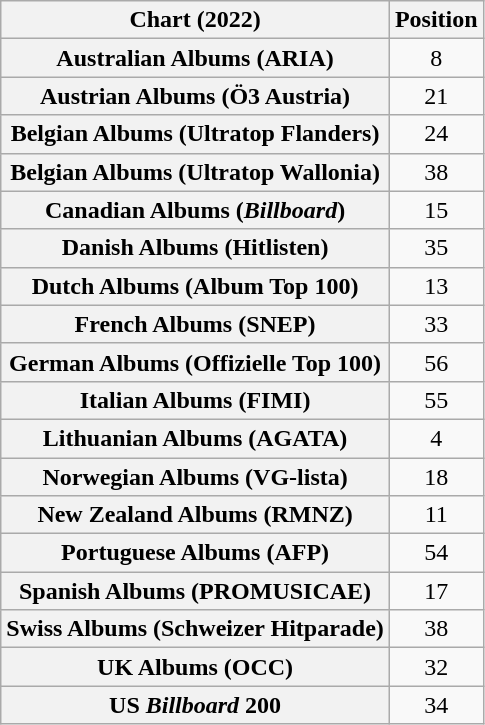<table class="wikitable sortable plainrowheaders" style="text-align:center">
<tr>
<th scope="col">Chart (2022)</th>
<th scope="col">Position</th>
</tr>
<tr>
<th scope="row">Australian Albums (ARIA)</th>
<td>8</td>
</tr>
<tr>
<th scope="row">Austrian Albums (Ö3 Austria)</th>
<td>21</td>
</tr>
<tr>
<th scope="row">Belgian Albums (Ultratop Flanders)</th>
<td>24</td>
</tr>
<tr>
<th scope="row">Belgian Albums (Ultratop Wallonia)</th>
<td>38</td>
</tr>
<tr>
<th scope="row">Canadian Albums (<em>Billboard</em>)</th>
<td>15</td>
</tr>
<tr>
<th scope="row">Danish Albums (Hitlisten)</th>
<td>35</td>
</tr>
<tr>
<th scope="row">Dutch Albums (Album Top 100)</th>
<td>13</td>
</tr>
<tr>
<th scope="row">French Albums (SNEP)</th>
<td>33</td>
</tr>
<tr>
<th scope="row">German Albums (Offizielle Top 100)</th>
<td>56</td>
</tr>
<tr>
<th scope="row">Italian Albums (FIMI)</th>
<td>55</td>
</tr>
<tr>
<th scope="row">Lithuanian Albums (AGATA)</th>
<td>4</td>
</tr>
<tr>
<th scope="row">Norwegian Albums (VG-lista)</th>
<td>18</td>
</tr>
<tr>
<th scope="row">New Zealand Albums (RMNZ)</th>
<td>11</td>
</tr>
<tr>
<th scope="row">Portuguese Albums (AFP)</th>
<td>54</td>
</tr>
<tr>
<th scope="row">Spanish Albums (PROMUSICAE)</th>
<td>17</td>
</tr>
<tr>
<th scope="row">Swiss Albums (Schweizer Hitparade)</th>
<td>38</td>
</tr>
<tr>
<th scope="row">UK Albums (OCC)</th>
<td>32</td>
</tr>
<tr>
<th scope="row">US <em>Billboard</em> 200</th>
<td>34</td>
</tr>
</table>
